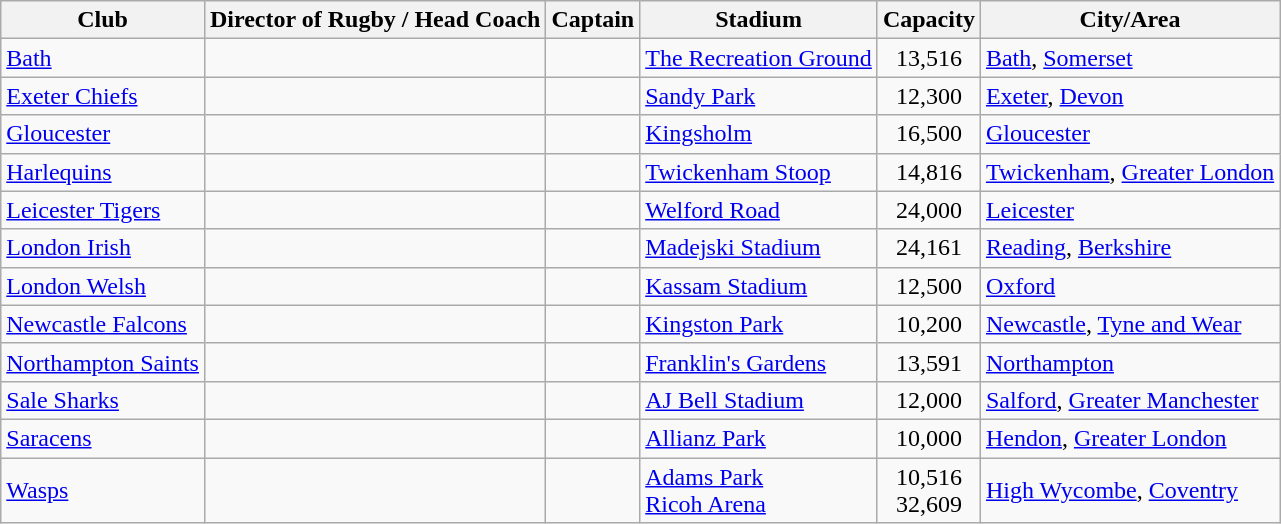<table class="wikitable sortable">
<tr>
<th>Club</th>
<th>Director of Rugby / Head Coach</th>
<th>Captain</th>
<th>Stadium</th>
<th>Capacity</th>
<th>City/Area</th>
</tr>
<tr>
<td><a href='#'>Bath</a></td>
<td></td>
<td></td>
<td><a href='#'>The Recreation Ground</a></td>
<td align=center>13,516</td>
<td><a href='#'>Bath</a>, <a href='#'>Somerset</a></td>
</tr>
<tr>
<td><a href='#'>Exeter Chiefs</a></td>
<td></td>
<td></td>
<td><a href='#'>Sandy Park</a></td>
<td align=center>12,300</td>
<td><a href='#'>Exeter</a>, <a href='#'>Devon</a></td>
</tr>
<tr>
<td><a href='#'>Gloucester</a></td>
<td></td>
<td></td>
<td><a href='#'>Kingsholm</a></td>
<td align=center>16,500</td>
<td><a href='#'>Gloucester</a></td>
</tr>
<tr>
<td><a href='#'>Harlequins</a></td>
<td></td>
<td></td>
<td><a href='#'>Twickenham Stoop</a></td>
<td align=center>14,816</td>
<td><a href='#'>Twickenham</a>, <a href='#'>Greater London</a></td>
</tr>
<tr>
<td><a href='#'>Leicester Tigers</a></td>
<td></td>
<td></td>
<td><a href='#'>Welford Road</a></td>
<td align=center>24,000</td>
<td><a href='#'>Leicester</a></td>
</tr>
<tr>
<td><a href='#'>London Irish</a></td>
<td></td>
<td></td>
<td><a href='#'>Madejski Stadium</a></td>
<td align=center>24,161</td>
<td><a href='#'>Reading</a>, <a href='#'>Berkshire</a></td>
</tr>
<tr>
<td><a href='#'>London Welsh</a></td>
<td></td>
<td></td>
<td><a href='#'>Kassam Stadium</a></td>
<td align=center>12,500</td>
<td><a href='#'>Oxford</a></td>
</tr>
<tr>
<td><a href='#'>Newcastle Falcons</a></td>
<td></td>
<td></td>
<td><a href='#'>Kingston Park</a></td>
<td align=center>10,200</td>
<td><a href='#'>Newcastle</a>, <a href='#'>Tyne and Wear</a></td>
</tr>
<tr>
<td><a href='#'>Northampton Saints</a></td>
<td></td>
<td></td>
<td><a href='#'>Franklin's Gardens</a></td>
<td align=center>13,591</td>
<td><a href='#'>Northampton</a></td>
</tr>
<tr>
<td><a href='#'>Sale Sharks</a></td>
<td></td>
<td></td>
<td><a href='#'>AJ Bell Stadium</a></td>
<td align=center>12,000</td>
<td><a href='#'>Salford</a>, <a href='#'>Greater Manchester</a></td>
</tr>
<tr>
<td><a href='#'>Saracens</a></td>
<td></td>
<td></td>
<td><a href='#'>Allianz Park</a></td>
<td align=center>10,000</td>
<td><a href='#'>Hendon</a>, <a href='#'>Greater London</a></td>
</tr>
<tr>
<td><a href='#'>Wasps</a></td>
<td></td>
<td></td>
<td><a href='#'>Adams Park</a><br><a href='#'>Ricoh Arena</a></td>
<td align=center>10,516<br>32,609</td>
<td><a href='#'>High Wycombe</a>, <a href='#'>Coventry</a></td>
</tr>
</table>
